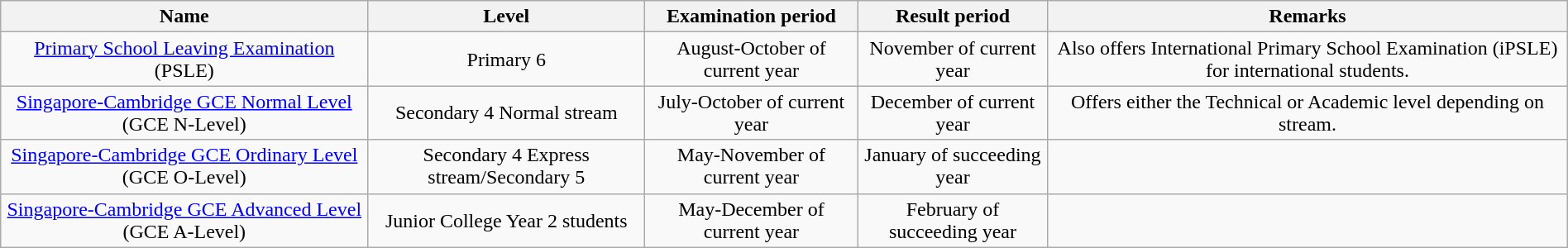<table class="wikitable sortable" style="width:100%; text-align:center;">
<tr>
<th>Name</th>
<th>Level</th>
<th>Examination period</th>
<th>Result period</th>
<th>Remarks</th>
</tr>
<tr>
<td><a href='#'>Primary School Leaving Examination</a> (PSLE)</td>
<td>Primary 6</td>
<td>August-October of current year</td>
<td>November of current year</td>
<td>Also offers International Primary School Examination (iPSLE) for international students.</td>
</tr>
<tr>
<td><a href='#'>Singapore-Cambridge GCE Normal Level</a> (GCE N-Level)</td>
<td>Secondary 4 Normal stream</td>
<td>July-October of current year</td>
<td>December of current year</td>
<td>Offers either the Technical or Academic level depending on stream.</td>
</tr>
<tr>
<td><a href='#'>Singapore-Cambridge GCE Ordinary Level</a> (GCE O-Level)</td>
<td>Secondary 4 Express stream/Secondary 5</td>
<td>May-November of current year</td>
<td>January of succeeding year</td>
<td></td>
</tr>
<tr>
<td><a href='#'>Singapore-Cambridge GCE Advanced Level</a> (GCE A-Level)</td>
<td>Junior College Year 2 students</td>
<td>May-December of current year</td>
<td>February of succeeding year</td>
<td></td>
</tr>
</table>
